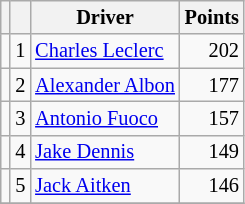<table class="wikitable" style="font-size: 85%;">
<tr>
<th></th>
<th></th>
<th>Driver</th>
<th>Points</th>
</tr>
<tr>
<td align="left"></td>
<td align="center">1</td>
<td> <a href='#'>Charles Leclerc</a></td>
<td align="right">202</td>
</tr>
<tr>
<td align="left"></td>
<td align="center">2</td>
<td> <a href='#'>Alexander Albon</a></td>
<td align="right">177</td>
</tr>
<tr>
<td align="left"></td>
<td align="center">3</td>
<td> <a href='#'>Antonio Fuoco</a></td>
<td align="right">157</td>
</tr>
<tr>
<td align="left"></td>
<td align="center">4</td>
<td> <a href='#'>Jake Dennis</a></td>
<td align="right">149</td>
</tr>
<tr>
<td align="left"></td>
<td align="center">5</td>
<td> <a href='#'>Jack Aitken</a></td>
<td align="right">146</td>
</tr>
<tr>
</tr>
</table>
